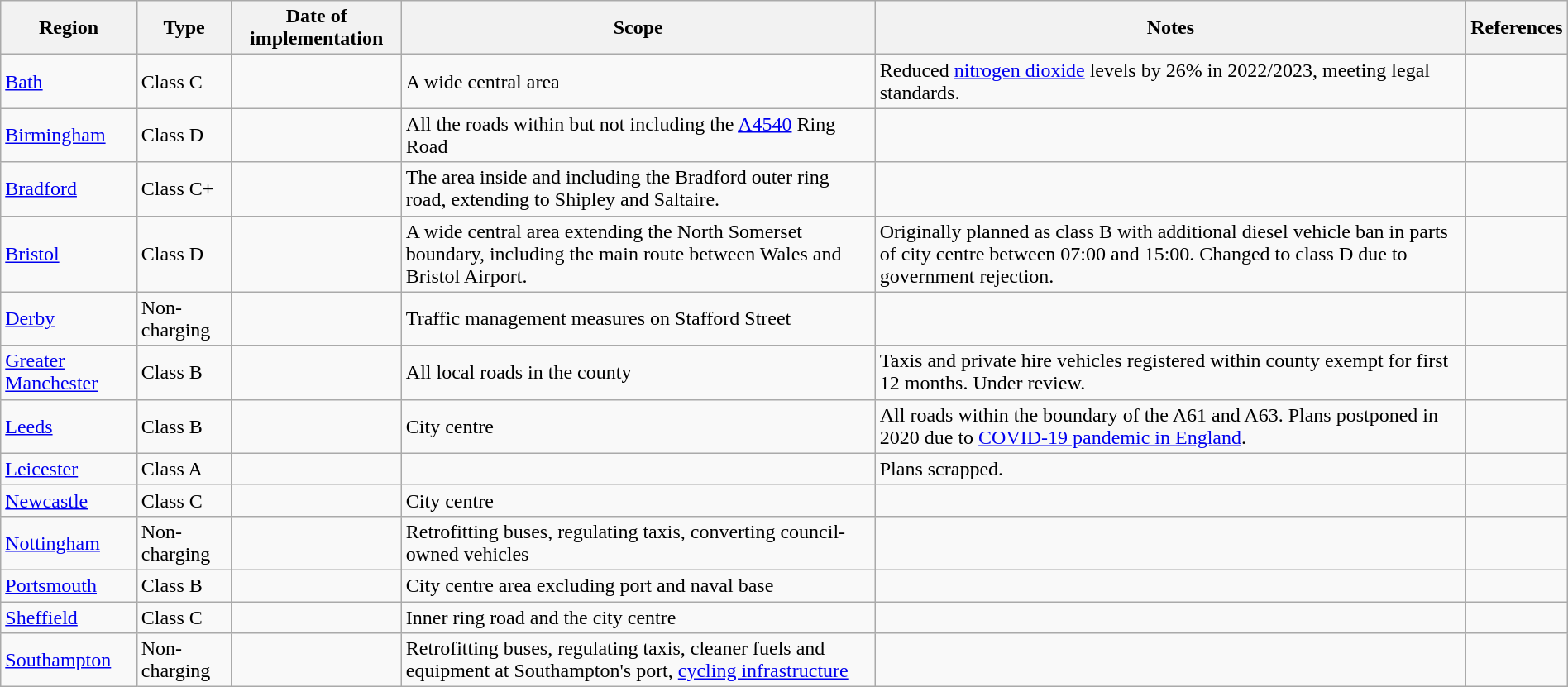<table class="wikitable sortable plainrowheaders" width="100%">
<tr>
<th>Region</th>
<th>Type</th>
<th>Date of implementation</th>
<th>Scope</th>
<th class="unsortable">Notes</th>
<th class="unsortable">References</th>
</tr>
<tr>
<td><a href='#'>Bath</a></td>
<td>Class C</td>
<td></td>
<td>A wide central area</td>
<td>Reduced <a href='#'>nitrogen dioxide</a> levels by 26% in 2022/2023, meeting legal standards.</td>
<td></td>
</tr>
<tr>
<td><a href='#'>Birmingham</a></td>
<td>Class D</td>
<td></td>
<td>All the roads within but not including the <a href='#'>A4540</a> Ring Road</td>
<td></td>
<td></td>
</tr>
<tr>
<td><a href='#'>Bradford</a></td>
<td>Class C+</td>
<td></td>
<td>The area inside and including the Bradford outer ring road, extending to Shipley and Saltaire.</td>
<td></td>
<td></td>
</tr>
<tr>
<td><a href='#'>Bristol</a></td>
<td>Class D</td>
<td></td>
<td>A wide central area extending the North Somerset boundary, including the main route between Wales and Bristol Airport.</td>
<td>Originally planned as class B with additional diesel vehicle ban in parts of city centre between 07:00 and 15:00. Changed to class D due to government rejection.</td>
<td></td>
</tr>
<tr>
<td><a href='#'>Derby</a></td>
<td>Non-charging</td>
<td></td>
<td>Traffic management measures on Stafford Street</td>
<td></td>
<td></td>
</tr>
<tr>
<td><a href='#'>Greater Manchester</a></td>
<td>Class B</td>
<td></td>
<td>All local roads in the county</td>
<td>Taxis and private hire vehicles registered within county exempt for first 12 months. Under review.</td>
<td></td>
</tr>
<tr>
<td><a href='#'>Leeds</a></td>
<td>Class B</td>
<td></td>
<td>City centre</td>
<td>All roads within the boundary of the A61 and A63. Plans postponed in 2020 due to <a href='#'>COVID-19 pandemic in England</a>.</td>
<td></td>
</tr>
<tr>
<td><a href='#'>Leicester</a></td>
<td>Class A</td>
<td></td>
<td></td>
<td>Plans scrapped.</td>
<td></td>
</tr>
<tr>
<td><a href='#'>Newcastle</a></td>
<td>Class C</td>
<td></td>
<td>City centre</td>
<td></td>
<td></td>
</tr>
<tr>
<td><a href='#'>Nottingham</a></td>
<td>Non-charging</td>
<td></td>
<td>Retrofitting buses, regulating taxis, converting council-owned vehicles</td>
<td></td>
<td></td>
</tr>
<tr>
<td><a href='#'>Portsmouth</a></td>
<td>Class B</td>
<td></td>
<td>City centre area excluding port and naval base</td>
<td></td>
<td></td>
</tr>
<tr>
<td><a href='#'>Sheffield</a></td>
<td>Class C</td>
<td></td>
<td>Inner ring road and the city centre</td>
<td></td>
<td></td>
</tr>
<tr>
<td><a href='#'>Southampton</a></td>
<td>Non-charging</td>
<td></td>
<td>Retrofitting buses, regulating taxis, cleaner fuels and equipment at Southampton's port, <a href='#'>cycling infrastructure</a></td>
<td></td>
<td></td>
</tr>
</table>
